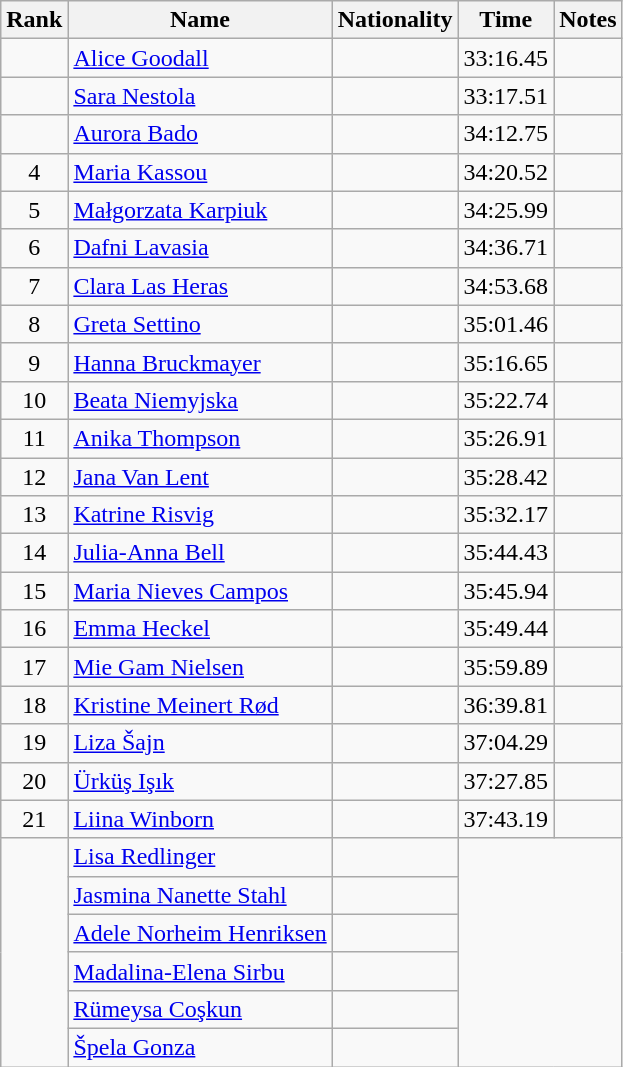<table class="wikitable sortable" style="text-align:center">
<tr>
<th>Rank</th>
<th>Name</th>
<th>Nationality</th>
<th>Time</th>
<th>Notes</th>
</tr>
<tr>
<td></td>
<td align=left><a href='#'>Alice Goodall</a></td>
<td align=left></td>
<td>33:16.45</td>
<td></td>
</tr>
<tr>
<td></td>
<td align=left><a href='#'>Sara Nestola</a></td>
<td align=left></td>
<td>33:17.51</td>
<td></td>
</tr>
<tr>
<td></td>
<td align=left><a href='#'>Aurora Bado</a></td>
<td align=left></td>
<td>34:12.75</td>
<td></td>
</tr>
<tr>
<td>4</td>
<td align=left><a href='#'>Maria Kassou</a></td>
<td align=left></td>
<td>34:20.52</td>
<td></td>
</tr>
<tr>
<td>5</td>
<td align=left><a href='#'>Małgorzata Karpiuk</a></td>
<td align=left></td>
<td>34:25.99</td>
<td></td>
</tr>
<tr>
<td>6</td>
<td align=left><a href='#'>Dafni Lavasia</a></td>
<td align=left></td>
<td>34:36.71</td>
<td></td>
</tr>
<tr>
<td>7</td>
<td align=left><a href='#'>Clara Las Heras</a></td>
<td align=left></td>
<td>34:53.68</td>
<td></td>
</tr>
<tr>
<td>8</td>
<td align=left><a href='#'>Greta Settino</a></td>
<td align=left></td>
<td>35:01.46</td>
<td></td>
</tr>
<tr>
<td>9</td>
<td align=left><a href='#'>Hanna Bruckmayer</a></td>
<td align=left></td>
<td>35:16.65</td>
<td></td>
</tr>
<tr>
<td>10</td>
<td align=left><a href='#'>Beata Niemyjska</a></td>
<td align=left></td>
<td>35:22.74</td>
<td></td>
</tr>
<tr>
<td>11</td>
<td align=left><a href='#'>Anika Thompson</a></td>
<td align=left></td>
<td>35:26.91</td>
<td></td>
</tr>
<tr>
<td>12</td>
<td align=left><a href='#'>Jana Van Lent</a></td>
<td align=left></td>
<td>35:28.42</td>
<td></td>
</tr>
<tr>
<td>13</td>
<td align=left><a href='#'>Katrine Risvig</a></td>
<td align=left></td>
<td>35:32.17</td>
<td></td>
</tr>
<tr>
<td>14</td>
<td align=left><a href='#'>Julia-Anna Bell</a></td>
<td align=left></td>
<td>35:44.43</td>
<td></td>
</tr>
<tr>
<td>15</td>
<td align=left><a href='#'>Maria Nieves Campos</a></td>
<td align=left></td>
<td>35:45.94</td>
<td></td>
</tr>
<tr>
<td>16</td>
<td align=left><a href='#'>Emma Heckel</a></td>
<td align=left></td>
<td>35:49.44</td>
<td></td>
</tr>
<tr>
<td>17</td>
<td align=left><a href='#'>Mie Gam Nielsen</a></td>
<td align=left></td>
<td>35:59.89</td>
<td></td>
</tr>
<tr>
<td>18</td>
<td align=left><a href='#'>Kristine Meinert Rød</a></td>
<td align=left></td>
<td>36:39.81</td>
<td></td>
</tr>
<tr>
<td>19</td>
<td align=left><a href='#'>Liza Šajn</a></td>
<td align=left></td>
<td>37:04.29</td>
<td></td>
</tr>
<tr>
<td>20</td>
<td align=left><a href='#'>Ürküş Işık</a></td>
<td align=left></td>
<td>37:27.85</td>
<td></td>
</tr>
<tr>
<td>21</td>
<td align=left><a href='#'>Liina Winborn</a></td>
<td align=left></td>
<td>37:43.19</td>
<td></td>
</tr>
<tr>
<td rowspan=6></td>
<td align=left><a href='#'>Lisa Redlinger</a></td>
<td align=left></td>
<td colspan=2 rowspan=6></td>
</tr>
<tr>
<td align=left><a href='#'>Jasmina Nanette Stahl</a></td>
<td align=left></td>
</tr>
<tr>
<td align=left><a href='#'>Adele Norheim Henriksen</a></td>
<td align=left></td>
</tr>
<tr>
<td align=left><a href='#'>Madalina-Elena Sirbu</a></td>
<td align=left></td>
</tr>
<tr>
<td align=left><a href='#'>Rümeysa Coşkun</a></td>
<td align=left></td>
</tr>
<tr>
<td align=left><a href='#'>Špela Gonza</a></td>
<td align=left></td>
</tr>
</table>
